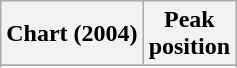<table class="wikitable sortable plainrowheaders" style="text-align:center">
<tr>
<th scope="col">Chart (2004)</th>
<th scope="col">Peak<br>position</th>
</tr>
<tr>
</tr>
<tr>
</tr>
</table>
